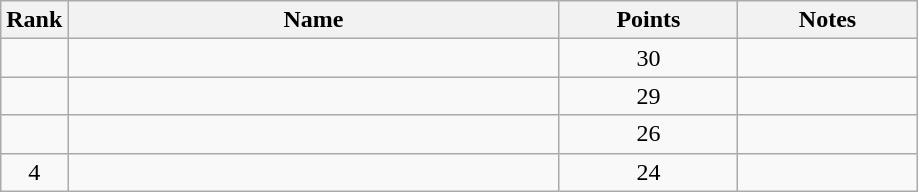<table class="wikitable sortable" style="text-align:center;">
<tr>
<th>Rank</th>
<th style="width:20em;">Name</th>
<th style="width:7em;">Points</th>
<th style="width:7em;">Notes</th>
</tr>
<tr>
<td></td>
<td align=left></td>
<td>30</td>
<td></td>
</tr>
<tr>
<td></td>
<td align=left></td>
<td>29</td>
<td></td>
</tr>
<tr>
<td></td>
<td align=left></td>
<td>26</td>
<td></td>
</tr>
<tr>
<td>4</td>
<td align=left></td>
<td>24</td>
<td></td>
</tr>
</table>
